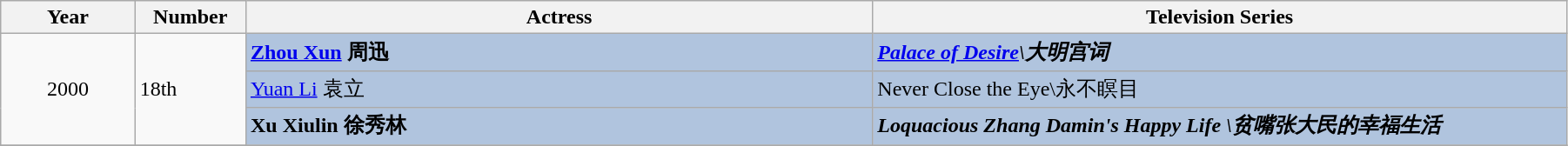<table class="wikitable" width="95%" align="center">
<tr>
<th width="6%">Year</th>
<th width="4%">Number</th>
<th width="28%">Actress</th>
<th width="31%">Television Series</th>
</tr>
<tr>
<td rowspan="3" style="text-align:center;">2000</td>
<td rowspan="3">18th</td>
<td style="background:#B0C4DE;"><strong><a href='#'>Zhou Xun</a> 周迅</strong></td>
<td style="background:#B0C4DE;"><strong><em><a href='#'>Palace of Desire</a><em>\大明宫词<strong></td>
</tr>
<tr>
<td style="background:#B0C4DE;"></strong><a href='#'>Yuan Li</a> 袁立<strong></td>
<td style="background:#B0C4DE;"></em></strong>Never Close the Eye</em>\永不瞑目</strong></td>
</tr>
<tr>
<td style="background:#B0C4DE;"><strong>Xu Xiulin 徐秀林</strong></td>
<td style="background:#B0C4DE;"><strong><em>Loquacious Zhang Damin's Happy Life <em>\贫嘴张大民的幸福生活<strong></td>
</tr>
<tr>
</tr>
</table>
